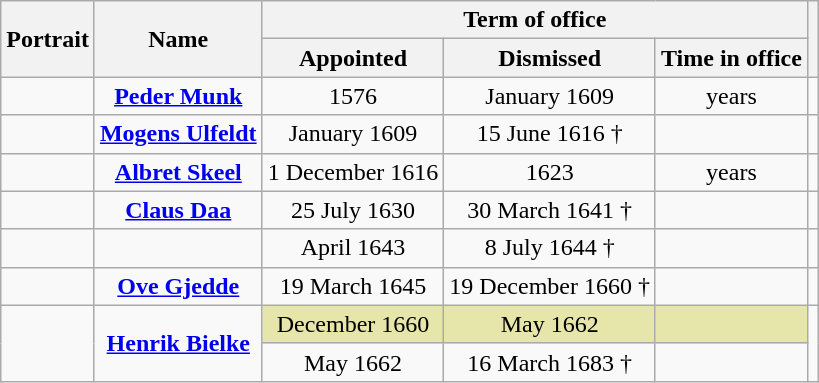<table class="wikitable" style="text-align:center">
<tr>
<th rowspan=2>Portrait</th>
<th rowspan=2>Name<br></th>
<th colspan=3>Term of office</th>
<th rowspan=2></th>
</tr>
<tr>
<th>Appointed</th>
<th>Dismissed</th>
<th>Time in office</th>
</tr>
<tr>
<td></td>
<td><strong><a href='#'>Peder Munk</a></strong><br></td>
<td>1576</td>
<td>January 1609</td>
<td> years</td>
<td></td>
</tr>
<tr>
<td></td>
<td><strong><a href='#'>Mogens Ulfeldt</a></strong><br></td>
<td>January 1609</td>
<td>15 June 1616 †</td>
<td></td>
<td></td>
</tr>
<tr>
<td></td>
<td><strong><a href='#'>Albret Skeel</a></strong><br></td>
<td>1 December 1616</td>
<td>1623</td>
<td> years</td>
<td></td>
</tr>
<tr>
<td></td>
<td><strong><a href='#'>Claus Daa</a></strong><br></td>
<td>25 July 1630</td>
<td>30 March 1641 †</td>
<td></td>
<td></td>
</tr>
<tr>
<td></td>
<td><strong></strong><br></td>
<td>April 1643</td>
<td>8 July 1644 †</td>
<td></td>
<td></td>
</tr>
<tr>
<td></td>
<td><strong><a href='#'>Ove Gjedde</a></strong><br></td>
<td>19 March 1645</td>
<td>19 December 1660 †</td>
<td></td>
<td></td>
</tr>
<tr>
<td rowspan=2></td>
<td rowspan=2><strong><a href='#'>Henrik Bielke</a></strong><br></td>
<td style="background:#e6e6aa;">December 1660</td>
<td style="background:#e6e6aa;">May 1662</td>
<td style="background:#e6e6aa;"></td>
<td rowspan=2></td>
</tr>
<tr>
<td>May 1662</td>
<td>16 March 1683 †</td>
<td></td>
</tr>
</table>
